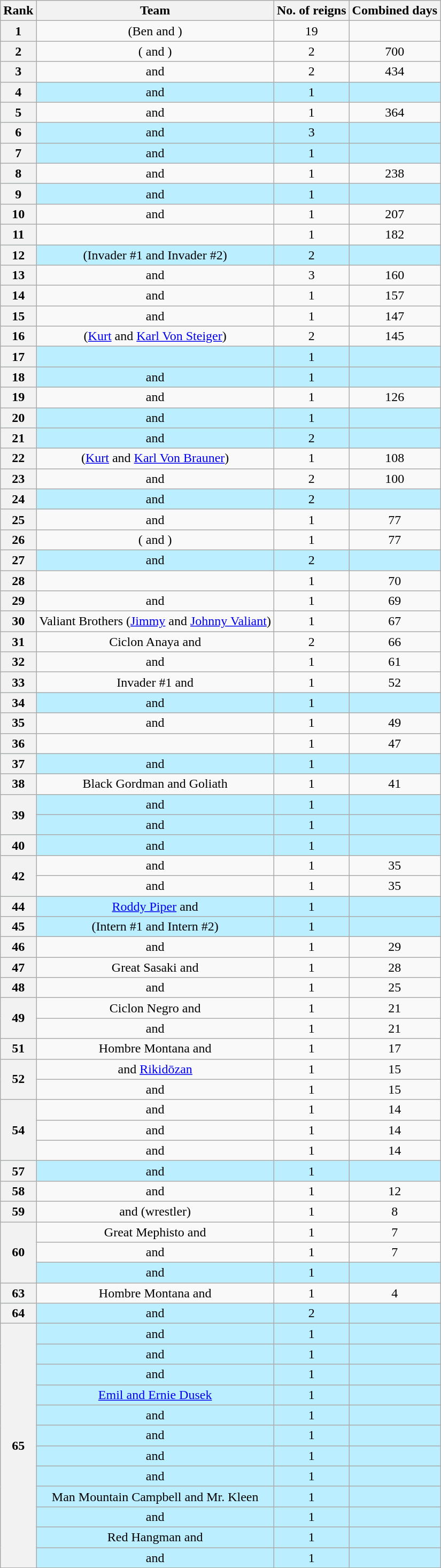<table class="wikitable sortable" style="text-align: center">
<tr>
<th data-sort-type="number" scope="col">Rank</th>
<th scope="col">Team</th>
<th data-sort-type="number" scope="col">No. of reigns</th>
<th data-sort-type="number" scope="col">Combined days</th>
</tr>
<tr>
<th scope=row>1</th>
<td> (Ben and )</td>
<td>19</td>
<td></td>
</tr>
<tr>
<th scope=row>2</th>
<td> ( and )</td>
<td>2</td>
<td>700</td>
</tr>
<tr>
<th scope=row>3</th>
<td> and </td>
<td>2</td>
<td>434</td>
</tr>
<tr style="background-color:#bbeeff">
<th scope=row>4</th>
<td> and </td>
<td>1</td>
<td></td>
</tr>
<tr>
<th scope=row>5</th>
<td> and </td>
<td>1</td>
<td>364</td>
</tr>
<tr style="background-color:#bbeeff">
<th scope=row>6</th>
<td> and </td>
<td>3</td>
<td></td>
</tr>
<tr style="background-color:#bbeeff">
<th scope=row>7</th>
<td> and </td>
<td>1</td>
<td></td>
</tr>
<tr>
<th scope=row>8</th>
<td> and </td>
<td>1</td>
<td>238</td>
</tr>
<tr style="background-color:#bbeeff">
<th scope=row>9</th>
<td> and </td>
<td>1</td>
<td></td>
</tr>
<tr>
<th scope=row>10</th>
<td> and </td>
<td>1</td>
<td>207</td>
</tr>
<tr>
<th scope=row>11</th>
<td></td>
<td>1</td>
<td>182</td>
</tr>
<tr style="background-color:#bbeeff">
<th scope=row>12</th>
<td> (Invader #1 and Invader #2)</td>
<td>2</td>
<td></td>
</tr>
<tr>
<th scope=row>13</th>
<td> and </td>
<td>3</td>
<td>160</td>
</tr>
<tr>
<th scope=row>14</th>
<td> and </td>
<td>1</td>
<td>157</td>
</tr>
<tr>
<th scope=row>15</th>
<td> and </td>
<td>1</td>
<td>147</td>
</tr>
<tr>
<th scope=row>16</th>
<td> (<a href='#'>Kurt</a> and <a href='#'>Karl Von Steiger</a>)</td>
<td>2</td>
<td>145</td>
</tr>
<tr style="background-color:#bbeeff">
<th scope=row>17</th>
<td></td>
<td>1</td>
<td></td>
</tr>
<tr style="background-color:#bbeeff">
<th scope=row>18</th>
<td> and </td>
<td>1</td>
<td></td>
</tr>
<tr>
<th scope=row>19</th>
<td> and </td>
<td>1</td>
<td>126</td>
</tr>
<tr style="background-color:#bbeeff">
<th scope=row>20</th>
<td> and </td>
<td>1</td>
<td></td>
</tr>
<tr style="background-color:#bbeeff">
<th scope=row>21</th>
<td> and </td>
<td>2</td>
<td></td>
</tr>
<tr>
<th scope=row>22</th>
<td> (<a href='#'>Kurt</a> and <a href='#'>Karl Von Brauner</a>)</td>
<td>1</td>
<td>108</td>
</tr>
<tr>
<th scope=row>23</th>
<td> and </td>
<td>2</td>
<td>100</td>
</tr>
<tr style="background-color:#bbeeff">
<th scope=row>24</th>
<td> and </td>
<td>2</td>
<td></td>
</tr>
<tr>
<th scope=row>25</th>
<td> and </td>
<td>1</td>
<td>77</td>
</tr>
<tr>
<th scope=row>26</th>
<td> ( and )</td>
<td>1</td>
<td>77</td>
</tr>
<tr style="background-color:#bbeeff">
<th scope=row>27</th>
<td> and </td>
<td>2</td>
<td></td>
</tr>
<tr>
<th scope=row>28</th>
<td></td>
<td>1</td>
<td>70</td>
</tr>
<tr>
<th scope=row>29</th>
<td> and </td>
<td>1</td>
<td>69</td>
</tr>
<tr>
<th scope=row>30</th>
<td>Valiant Brothers (<a href='#'>Jimmy</a> and <a href='#'>Johnny Valiant</a>)</td>
<td>1</td>
<td>67</td>
</tr>
<tr>
<th scope=row>31</th>
<td>Ciclon Anaya and </td>
<td>2</td>
<td>66</td>
</tr>
<tr>
<th scope=row>32</th>
<td> and </td>
<td>1</td>
<td>61</td>
</tr>
<tr>
<th scope=row>33</th>
<td>Invader #1 and </td>
<td>1</td>
<td>52</td>
</tr>
<tr style="background-color:#bbeeff">
<th scope=row>34</th>
<td> and </td>
<td>1</td>
<td></td>
</tr>
<tr>
<th scope=row>35</th>
<td> and </td>
<td>1</td>
<td>49</td>
</tr>
<tr>
<th scope=row>36</th>
<td></td>
<td>1</td>
<td>47</td>
</tr>
<tr style="background-color:#bbeeff">
<th scope=row>37</th>
<td> and </td>
<td>1</td>
<td></td>
</tr>
<tr>
<th scope=row>38</th>
<td>Black Gordman and Goliath</td>
<td>1</td>
<td>41</td>
</tr>
<tr style="background-color:#bbeeff">
<th scope=row rowspan=2>39</th>
<td> and </td>
<td>1</td>
<td></td>
</tr>
<tr style="background-color:#bbeeff">
<td> and </td>
<td>1</td>
<td></td>
</tr>
<tr style="background-color:#bbeeff">
<th scope=row>40</th>
<td> and </td>
<td>1</td>
<td></td>
</tr>
<tr>
<th scope=row rowspan=2>42</th>
<td> and </td>
<td>1</td>
<td>35</td>
</tr>
<tr>
<td> and </td>
<td>1</td>
<td>35</td>
</tr>
<tr style="background-color:#bbeeff">
<th scope=row>44</th>
<td><a href='#'>Roddy Piper</a> and </td>
<td>1</td>
<td></td>
</tr>
<tr style="background-color:#bbeeff">
<th scope=row>45</th>
<td> (Intern #1 and Intern #2)</td>
<td>1</td>
<td></td>
</tr>
<tr>
<th scope=row>46</th>
<td> and </td>
<td>1</td>
<td>29</td>
</tr>
<tr>
<th scope=row>47</th>
<td>Great Sasaki and </td>
<td>1</td>
<td>28</td>
</tr>
<tr>
<th scope=row>48</th>
<td> and </td>
<td>1</td>
<td>25</td>
</tr>
<tr>
<th scope=row rowspan=2>49</th>
<td>Ciclon Negro and </td>
<td>1</td>
<td>21</td>
</tr>
<tr>
<td> and </td>
<td>1</td>
<td>21</td>
</tr>
<tr>
<th scope=row>51</th>
<td>Hombre Montana and </td>
<td>1</td>
<td>17</td>
</tr>
<tr>
<th scope=row rowspan=2>52</th>
<td> and <a href='#'>Rikidōzan</a></td>
<td>1</td>
<td>15</td>
</tr>
<tr>
<td> and </td>
<td>1</td>
<td>15</td>
</tr>
<tr>
<th scope=row rowspan=3>54</th>
<td> and </td>
<td>1</td>
<td>14</td>
</tr>
<tr>
<td> and </td>
<td>1</td>
<td>14</td>
</tr>
<tr>
<td> and </td>
<td>1</td>
<td>14</td>
</tr>
<tr style="background-color:#bbeeff">
<th scope=row>57</th>
<td> and </td>
<td>1</td>
<td></td>
</tr>
<tr>
<th scope=row>58</th>
<td> and </td>
<td>1</td>
<td>12</td>
</tr>
<tr>
<th scope=row>59</th>
<td> and  (wrestler)</td>
<td>1</td>
<td>8</td>
</tr>
<tr>
<th scope=row rowspan=3>60</th>
<td>Great Mephisto and </td>
<td>1</td>
<td>7</td>
</tr>
<tr>
<td> and </td>
<td>1</td>
<td>7</td>
</tr>
<tr style="background-color:#bbeeff">
<td> and </td>
<td>1</td>
<td></td>
</tr>
<tr>
<th scope=row>63</th>
<td>Hombre Montana and </td>
<td>1</td>
<td>4</td>
</tr>
<tr style="background-color:#bbeeff">
<th scope=row>64</th>
<td> and </td>
<td>2</td>
<td></td>
</tr>
<tr style="background-color:#bbeeff">
<th scope=row rowspan=12>65</th>
<td> and </td>
<td>1</td>
<td></td>
</tr>
<tr style="background-color:#bbeeff">
<td> and </td>
<td>1</td>
<td></td>
</tr>
<tr style="background-color:#bbeeff">
<td> and </td>
<td>1</td>
<td></td>
</tr>
<tr style="background-color:#bbeeff">
<td><a href='#'>Emil and Ernie Dusek</a></td>
<td>1</td>
<td></td>
</tr>
<tr style="background-color:#bbeeff">
<td> and </td>
<td>1</td>
<td></td>
</tr>
<tr style="background-color:#bbeeff">
<td> and </td>
<td>1</td>
<td></td>
</tr>
<tr style="background-color:#bbeeff">
<td> and </td>
<td>1</td>
<td></td>
</tr>
<tr style="background-color:#bbeeff">
<td> and </td>
<td>1</td>
<td></td>
</tr>
<tr style="background-color:#bbeeff">
<td>Man Mountain Campbell and Mr. Kleen</td>
<td>1</td>
<td></td>
</tr>
<tr style="background-color:#bbeeff">
<td> and </td>
<td>1</td>
<td></td>
</tr>
<tr style="background-color:#bbeeff">
<td>Red Hangman and </td>
<td>1</td>
<td></td>
</tr>
<tr style="background-color:#bbeeff">
<td> and </td>
<td>1</td>
<td></td>
</tr>
</table>
